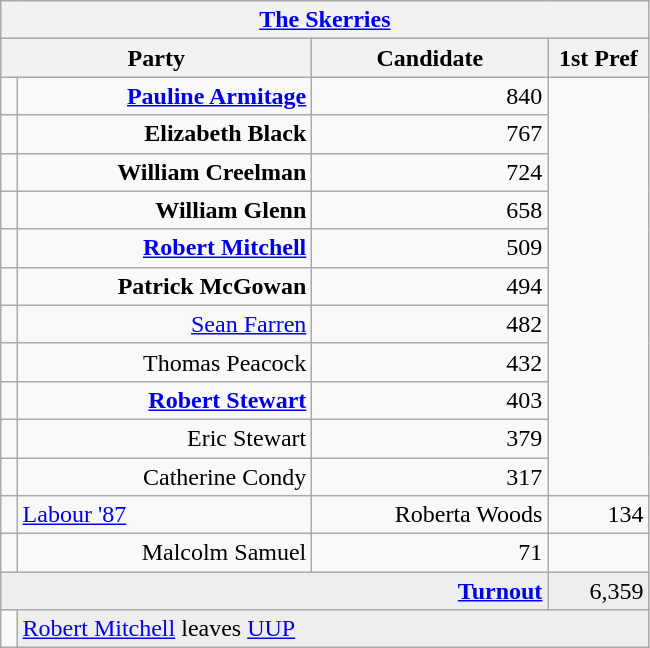<table class="wikitable">
<tr>
<th colspan="4" align="center"><a href='#'>The Skerries</a></th>
</tr>
<tr>
<th colspan="2" align="center" width=200>Party</th>
<th width=150>Candidate</th>
<th width=60>1st Pref</th>
</tr>
<tr>
<td></td>
<td align="right"><strong><a href='#'>Pauline Armitage</a></strong></td>
<td align="right">840</td>
</tr>
<tr>
<td></td>
<td align="right"><strong>Elizabeth Black</strong></td>
<td align="right">767</td>
</tr>
<tr>
<td></td>
<td align="right"><strong>William Creelman</strong></td>
<td align="right">724</td>
</tr>
<tr>
<td></td>
<td align="right"><strong>William Glenn</strong></td>
<td align="right">658</td>
</tr>
<tr>
<td></td>
<td align="right"><strong><a href='#'>Robert Mitchell</a></strong></td>
<td align="right">509</td>
</tr>
<tr>
<td></td>
<td align="right"><strong>Patrick McGowan</strong></td>
<td align="right">494</td>
</tr>
<tr>
<td></td>
<td align="right"><a href='#'>Sean Farren</a></td>
<td align="right">482</td>
</tr>
<tr>
<td></td>
<td align="right">Thomas Peacock</td>
<td align="right">432</td>
</tr>
<tr>
<td></td>
<td align="right"><strong><a href='#'>Robert Stewart</a></strong></td>
<td align="right">403</td>
</tr>
<tr>
<td></td>
<td align="right">Eric Stewart</td>
<td align="right">379</td>
</tr>
<tr>
<td></td>
<td align="right">Catherine Condy</td>
<td align="right">317</td>
</tr>
<tr>
<td></td>
<td><a href='#'>Labour '87</a></td>
<td align="right">Roberta Woods</td>
<td align="right">134</td>
</tr>
<tr>
<td></td>
<td align="right">Malcolm Samuel</td>
<td align="right">71</td>
</tr>
<tr bgcolor="EEEEEE">
<td colspan=3 align="right"><strong><a href='#'>Turnout</a></strong></td>
<td align="right">6,359</td>
</tr>
<tr>
<td bgcolor=></td>
<td colspan=4 bgcolor="EEEEEE"><a href='#'>Robert Mitchell</a> leaves <a href='#'>UUP</a></td>
</tr>
</table>
